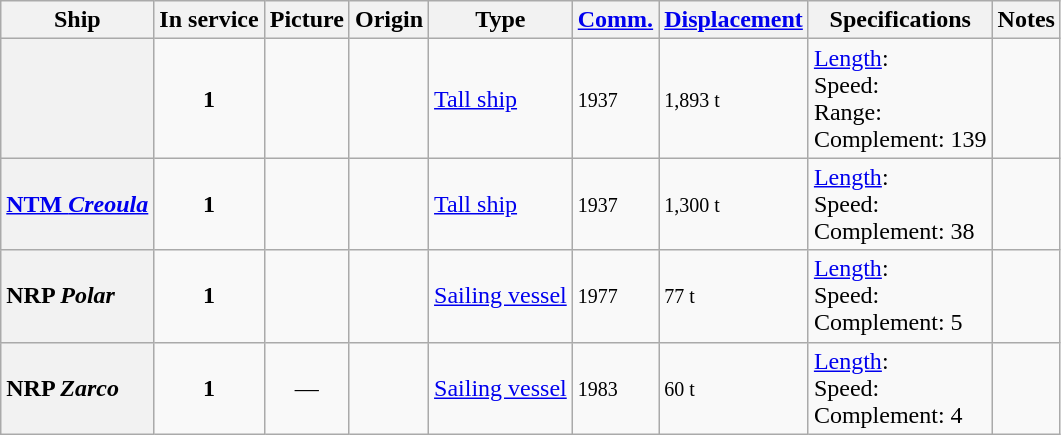<table class="wikitable">
<tr>
<th>Ship</th>
<th>In service</th>
<th>Picture</th>
<th>Origin</th>
<th>Type</th>
<th><a href='#'>Comm.</a></th>
<th><a href='#'>Displacement</a></th>
<th>Specifications</th>
<th>Notes</th>
</tr>
<tr>
<th style="text-align: left;"></th>
<td style="text-align: center;"><strong>1</strong></td>
<td></td>
<td></td>
<td><a href='#'>Tall ship</a></td>
<td><small>1937</small></td>
<td><small>1,893 t</small></td>
<td><a href='#'>Length</a>: <br>Speed: <br>Range: <br>Complement: 139</td>
<td></td>
</tr>
<tr>
<th style="text-align: left;"><a href='#'>NTM <em>Creoula</em></a></th>
<td style="text-align: center;"><strong>1</strong></td>
<td></td>
<td></td>
<td><a href='#'>Tall ship</a></td>
<td><small>1937</small></td>
<td><small>1,300 t</small></td>
<td><a href='#'>Length</a>: <br>Speed: <br>Complement: 38</td>
<td></td>
</tr>
<tr>
<th style="text-align: left;">NRP <em>Polar</em></th>
<td style="text-align: center;"><strong>1</strong></td>
<td></td>
<td></td>
<td><a href='#'>Sailing vessel</a></td>
<td><small>1977</small></td>
<td><small>77 t</small></td>
<td><a href='#'>Length</a>: <br>Speed:<br>Complement: 5</td>
<td></td>
</tr>
<tr>
<th style="text-align: left;">NRP <em>Zarco</em></th>
<td style="text-align: center;"><strong>1</strong></td>
<td style="text-align: center;">—</td>
<td></td>
<td><a href='#'>Sailing vessel</a></td>
<td><small>1983</small></td>
<td><small>60 t</small></td>
<td><a href='#'>Length</a>: <br>Speed: <br>Complement: 4</td>
<td></td>
</tr>
</table>
